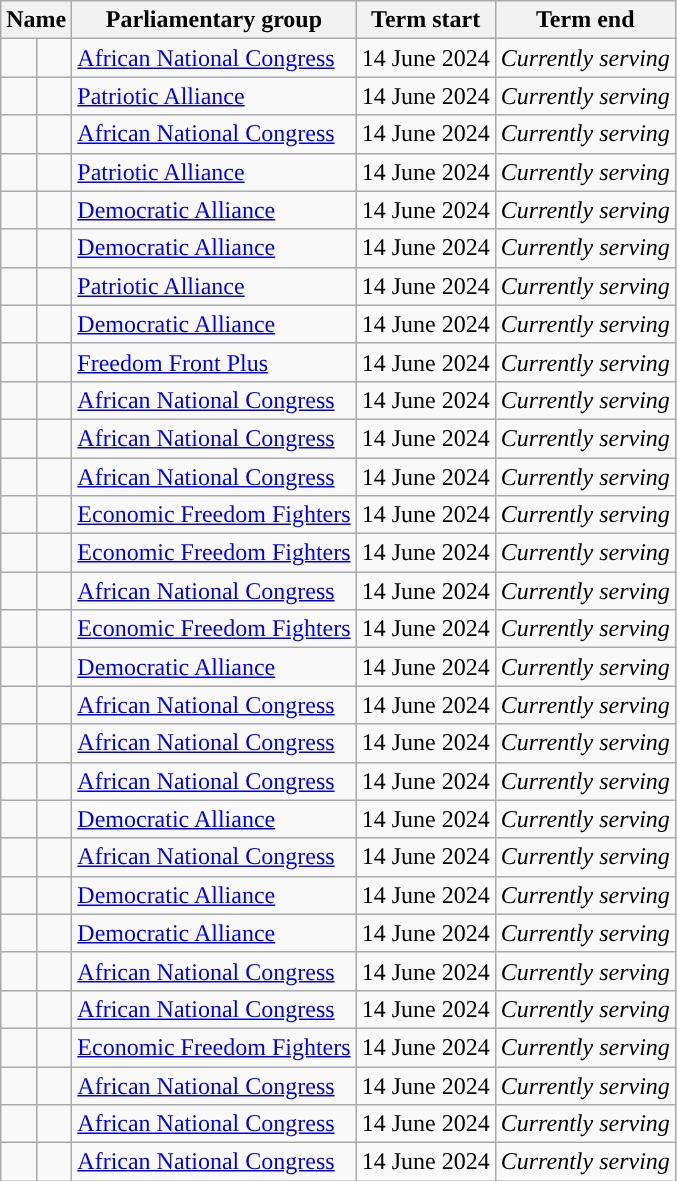<table class="wikitable sortable">
<tr>
<th scope=col colspan=2>Name</th>
<th scope=col>Parliamentary group</th>
<th scope=col>Term start</th>
<th scope=col>Term end</th>
</tr>
<tr>
<td style="background-color: "></td>
<td></td>
<td><a href='#'>African National Congress</a></td>
<td>14 June 2024</td>
<td><em>Currently serving</em></td>
</tr>
<tr>
<td style="background-color: "></td>
<td></td>
<td><a href='#'>Patriotic Alliance</a></td>
<td>14 June 2024</td>
<td><em>Currently serving</em></td>
</tr>
<tr>
<td style="background-color: "></td>
<td></td>
<td><a href='#'>African National Congress</a></td>
<td>14 June 2024</td>
<td><em>Currently serving</em></td>
</tr>
<tr>
<td style="background-color: "></td>
<td></td>
<td><a href='#'>Patriotic Alliance</a></td>
<td>14 June 2024</td>
<td><em>Currently serving</em></td>
</tr>
<tr>
<td style="background-color: "></td>
<td></td>
<td><a href='#'>Democratic Alliance</a></td>
<td>14 June 2024</td>
<td><em>Currently serving</em></td>
</tr>
<tr>
<td style="background-color: "></td>
<td></td>
<td><a href='#'>Democratic Alliance</a></td>
<td>14 June 2024</td>
<td><em>Currently serving</em></td>
</tr>
<tr>
<td style="background-color: "></td>
<td></td>
<td><a href='#'>Patriotic Alliance</a></td>
<td>14 June 2024</td>
<td><em>Currently serving</em></td>
</tr>
<tr>
<td style="background-color: "></td>
<td></td>
<td><a href='#'>Democratic Alliance</a></td>
<td>14 June 2024</td>
<td><em>Currently serving</em></td>
</tr>
<tr>
<td style="background-color: "></td>
<td></td>
<td><a href='#'>Freedom Front Plus</a></td>
<td>14 June 2024</td>
<td><em>Currently serving</em></td>
</tr>
<tr>
<td style="background-color: "></td>
<td></td>
<td><a href='#'>African National Congress</a></td>
<td>14 June 2024</td>
<td><em>Currently serving</em></td>
</tr>
<tr>
<td style="background-color: "></td>
<td></td>
<td><a href='#'>African National Congress</a></td>
<td>14 June 2024</td>
<td><em>Currently serving</em></td>
</tr>
<tr>
<td style="background-color: "></td>
<td></td>
<td><a href='#'>African National Congress</a></td>
<td>14 June 2024</td>
<td><em>Currently serving</em></td>
</tr>
<tr>
<td style="background-color: "></td>
<td></td>
<td><a href='#'>Economic Freedom Fighters</a></td>
<td>14 June 2024</td>
<td><em>Currently serving</em></td>
</tr>
<tr>
<td style="background-color: "></td>
<td></td>
<td><a href='#'>Economic Freedom Fighters</a></td>
<td>14 June 2024</td>
<td><em>Currently serving</em></td>
</tr>
<tr>
<td style="background-color: "></td>
<td></td>
<td><a href='#'>African National Congress</a></td>
<td>14 June 2024</td>
<td><em>Currently serving</em></td>
</tr>
<tr>
<td style="background-color: "></td>
<td></td>
<td><a href='#'>Economic Freedom Fighters</a></td>
<td>14 June 2024</td>
<td><em>Currently serving</em></td>
</tr>
<tr>
<td style="background-color: "></td>
<td></td>
<td><a href='#'>Democratic Alliance</a></td>
<td>14 June 2024</td>
<td><em>Currently serving</em></td>
</tr>
<tr>
<td style="background-color: "></td>
<td></td>
<td><a href='#'>African National Congress</a></td>
<td>14 June 2024</td>
<td><em>Currently serving</em></td>
</tr>
<tr>
<td style="background-color: "></td>
<td></td>
<td><a href='#'>African National Congress</a></td>
<td>14 June 2024</td>
<td><em>Currently serving</em></td>
</tr>
<tr>
<td style="background-color: "></td>
<td></td>
<td><a href='#'>African National Congress</a></td>
<td>14 June 2024</td>
<td><em>Currently serving</em></td>
</tr>
<tr>
<td style="background-color: "></td>
<td></td>
<td><a href='#'>Democratic Alliance</a></td>
<td>14 June 2024</td>
<td><em>Currently serving</em></td>
</tr>
<tr>
<td style="background-color: "></td>
<td></td>
<td><a href='#'>African National Congress</a></td>
<td>14 June 2024</td>
<td><em>Currently serving</em></td>
</tr>
<tr>
<td style="background-color: "></td>
<td></td>
<td><a href='#'>Democratic Alliance</a></td>
<td>14 June 2024</td>
<td><em>Currently serving</em></td>
</tr>
<tr>
<td style="background-color: "></td>
<td></td>
<td><a href='#'>Democratic Alliance</a></td>
<td>14 June 2024</td>
<td><em>Currently serving</em></td>
</tr>
<tr>
<td style="background-color: "></td>
<td></td>
<td><a href='#'>African National Congress</a></td>
<td>14 June 2024</td>
<td><em>Currently serving</em></td>
</tr>
<tr>
<td style="background-color: "></td>
<td></td>
<td><a href='#'>African National Congress</a></td>
<td>14 June 2024</td>
<td><em>Currently serving</em></td>
</tr>
<tr>
<td style="background-color: "></td>
<td></td>
<td><a href='#'>Economic Freedom Fighters</a></td>
<td>14 June 2024</td>
<td><em>Currently serving</em></td>
</tr>
<tr>
<td style="background-color: "></td>
<td></td>
<td><a href='#'>African National Congress</a></td>
<td>14 June 2024</td>
<td><em>Currently serving</em></td>
</tr>
<tr>
<td style="background-color: "></td>
<td></td>
<td><a href='#'>African National Congress</a></td>
<td>14 June 2024</td>
<td><em>Currently serving</em></td>
</tr>
<tr>
<td style="background-color: "></td>
<td></td>
<td><a href='#'>African National Congress</a></td>
<td>14 June 2024</td>
<td><em>Currently serving</em></td>
</tr>
</table>
